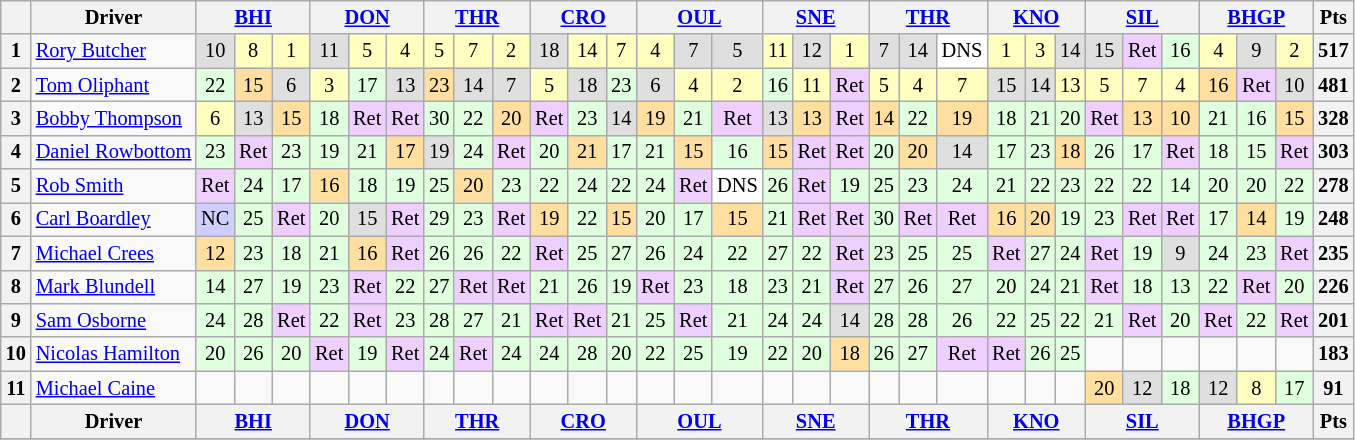<table class="wikitable" style="font-size: 85%; text-align: center;">
<tr valign="top">
<th valign="middle"></th>
<th valign="middle">Driver</th>
<th colspan="3"><a href='#'>BHI</a></th>
<th colspan="3"><a href='#'>DON</a></th>
<th colspan="3"><a href='#'>THR</a></th>
<th colspan="3"><a href='#'>CRO</a></th>
<th colspan="3"><a href='#'>OUL</a></th>
<th colspan="3"><a href='#'>SNE</a></th>
<th colspan="3"><a href='#'>THR</a></th>
<th colspan="3"><a href='#'>KNO</a></th>
<th colspan="3"><a href='#'>SIL</a></th>
<th colspan="3"><a href='#'>BHGP</a></th>
<th valign=middle>Pts</th>
</tr>
<tr>
<th>1</th>
<td align=left><a href='#'>Rory Butcher</a></td>
<td style="background:#dfdfdf;">10</td>
<td style="background:#ffffbf;">8</td>
<td style="background:#ffffbf;">1</td>
<td style="background:#dfdfdf;">11</td>
<td style="background:#ffffbf;">5</td>
<td style="background:#ffffbf;">4</td>
<td style="background:#ffffbf;">5</td>
<td style="background:#ffffbf;">7</td>
<td style="background:#ffffbf;">2</td>
<td style="background:#dfdfdf;">18</td>
<td style="background:#ffffbf;">14</td>
<td style="background:#ffffbf;">7</td>
<td style="background:#ffffbf;">4</td>
<td style="background:#dfdfdf;">7</td>
<td style="background:#dfdfdf;">5</td>
<td style="background:#ffffbf;">11</td>
<td style="background:#dfdfdf;">12</td>
<td style="background:#ffffbf;">1</td>
<td style="background:#dfdfdf;">7</td>
<td style="background:#dfdfdf;">14</td>
<td style="background:#ffffff;">DNS</td>
<td style="background:#ffffbf;">1</td>
<td style="background:#ffffbf;">3</td>
<td style="background:#dfdfdf;">14</td>
<td style="background:#dfdfdf;">15</td>
<td style="background:#efcfff;">Ret</td>
<td style="background:#dfffdf;">16</td>
<td style="background:#ffffbf;">4</td>
<td style="background:#dfdfdf;">9</td>
<td style="background:#ffffbf;">2</td>
<th>517</th>
</tr>
<tr>
<th>2</th>
<td align=left><a href='#'>Tom Oliphant</a></td>
<td style="background:#dfffdf;">22</td>
<td style="background:#ffdf9f;">15</td>
<td style="background:#dfdfdf;">6</td>
<td style="background:#ffffbf;">3</td>
<td style="background:#dfffdf;">17</td>
<td style="background:#dfdfdf;">13</td>
<td style="background:#ffdf9f;">23</td>
<td style="background:#dfdfdf;">14</td>
<td style="background:#dfdfdf;">7</td>
<td style="background:#ffffbf;">5</td>
<td style="background:#dfdfdf;">18</td>
<td style="background:#dfffdf;">23</td>
<td style="background:#dfdfdf;">6</td>
<td style="background:#ffffbf;">4</td>
<td style="background:#ffffbf;">2</td>
<td style="background:#dfffdf;">16</td>
<td style="background:#ffffbf;">11</td>
<td style="background:#efcfff;">Ret</td>
<td style="background:#ffffbf;">5</td>
<td style="background:#ffffbf;">4</td>
<td style="background:#ffffbf;">7</td>
<td style="background:#dfdfdf;">15</td>
<td style="background:#dfdfdf;">14</td>
<td style="background:#ffffbf;">13</td>
<td style="background:#ffffbf;">5</td>
<td style="background:#ffffbf;">7</td>
<td style="background:#ffffbf;">4</td>
<td style="background:#ffdf9f;">16</td>
<td style="background:#efcfff;">Ret</td>
<td style="background:#dfdfdf;">10</td>
<th>481</th>
</tr>
<tr>
<th>3</th>
<td align=left><a href='#'>Bobby Thompson</a></td>
<td style="background:#ffffbf;">6</td>
<td style="background:#dfdfdf;">13</td>
<td style="background:#ffdf9f;">15</td>
<td style="background:#dfffdf;">18</td>
<td style="background:#efcfff;">Ret</td>
<td style="background:#efcfff;">Ret</td>
<td style="background:#dfffdf;">30</td>
<td style="background:#dfffdf;">22</td>
<td style="background:#ffdf9f;">20</td>
<td style="background:#efcfff;">Ret</td>
<td style="background:#dfffdf;">23</td>
<td style="background:#dfdfdf;">14</td>
<td style="background:#ffdf9f;">19</td>
<td style="background:#dfffdf;">21</td>
<td style="background:#efcfff;">Ret</td>
<td style="background:#dfdfdf;">13</td>
<td style="background:#ffdf9f;">13</td>
<td style="background:#efcfff;">Ret</td>
<td style="background:#ffdf9f;">14</td>
<td style="background:#dfffdf;">22</td>
<td style="background:#ffdf9f;">19</td>
<td style="background:#dfffdf;">18</td>
<td style="background:#dfffdf;">21</td>
<td style="background:#dfffdf;">20</td>
<td style="background:#efcfff;">Ret</td>
<td style="background:#ffdf9f;">13</td>
<td style="background:#ffdf9f;">10</td>
<td style="background:#dfffdf;">21</td>
<td style="background:#dfffdf;">16</td>
<td style="background:#ffdf9f;">15</td>
<th>328</th>
</tr>
<tr>
<th>4</th>
<td align=left nowrap><a href='#'>Daniel Rowbottom</a></td>
<td style="background:#dfffdf;">23</td>
<td style="background:#efcfff;">Ret</td>
<td style="background:#dfffdf;">23</td>
<td style="background:#dfffdf;">19</td>
<td style="background:#dfffdf;">21</td>
<td style="background:#ffdf9f;">17</td>
<td style="background:#dfdfdf;">19</td>
<td style="background:#dfffdf;">24</td>
<td style="background:#efcfff;">Ret</td>
<td style="background:#dfffdf;">20</td>
<td style="background:#ffdf9f;">21</td>
<td style="background:#dfffdf;">17</td>
<td style="background:#dfffdf;">21</td>
<td style="background:#ffdf9f;">15</td>
<td style="background:#dfffdf;">16</td>
<td style="background:#ffdf9f;">15</td>
<td style="background:#efcfff;">Ret</td>
<td style="background:#efcfff;">Ret</td>
<td style="background:#dfffdf;">20</td>
<td style="background:#ffdf9f;">20</td>
<td style="background:#dfdfdf;">14</td>
<td style="background:#dfffdf;">17</td>
<td style="background:#dfffdf;">23</td>
<td style="background:#ffdf9f;">18</td>
<td style="background:#dfffdf;">26</td>
<td style="background:#dfffdf;">17</td>
<td style="background:#efcfff;">Ret</td>
<td style="background:#dfffdf;">18</td>
<td style="background:#dfffdf;">15</td>
<td style="background:#efcfff;">Ret</td>
<th>303</th>
</tr>
<tr>
<th>5</th>
<td align=left><a href='#'>Rob Smith</a></td>
<td style="background:#efcfff;">Ret</td>
<td style="background:#dfffdf;">24</td>
<td style="background:#dfffdf;">17</td>
<td style="background:#ffdf9f;">16</td>
<td style="background:#dfffdf;">18</td>
<td style="background:#dfffdf;">19</td>
<td style="background:#dfffdf;">25</td>
<td style="background:#ffdf9f;">20</td>
<td style="background:#dfffdf;">23</td>
<td style="background:#dfffdf;">22</td>
<td style="background:#dfffdf;">24</td>
<td style="background:#dfffdf;">22</td>
<td style="background:#dfffdf;">24</td>
<td style="background:#efcfff;">Ret</td>
<td style="background:#ffffff;">DNS</td>
<td style="background:#dfffdf;">26</td>
<td style="background:#efcfff;">Ret</td>
<td style="background:#dfffdf;">19</td>
<td style="background:#dfffdf;">25</td>
<td style="background:#dfffdf;">23</td>
<td style="background:#dfffdf;">24</td>
<td style="background:#dfffdf;">21</td>
<td style="background:#dfffdf;">22</td>
<td style="background:#dfffdf;">23</td>
<td style="background:#dfffdf;">22</td>
<td style="background:#dfffdf;">22</td>
<td style="background:#dfffdf;">14</td>
<td style="background:#dfffdf;">20</td>
<td style="background:#dfffdf;">20</td>
<td style="background:#dfffdf;">22</td>
<th>278</th>
</tr>
<tr>
<th>6</th>
<td align=left><a href='#'>Carl Boardley</a></td>
<td style="background:#cfcfff;">NC</td>
<td style="background:#dfffdf;">25</td>
<td style="background:#efcfff;">Ret</td>
<td style="background:#dfffdf;">20</td>
<td style="background:#dfdfdf;">15</td>
<td style="background:#efcfff;">Ret</td>
<td style="background:#dfffdf;">29</td>
<td style="background:#dfffdf;">23</td>
<td style="background:#efcfff;">Ret</td>
<td style="background:#ffdf9f;">19</td>
<td style="background:#dfffdf;">22</td>
<td style="background:#ffdf9f;">15</td>
<td style="background:#dfffdf;">20</td>
<td style="background:#dfffdf;">17</td>
<td style="background:#ffdf9f;">15</td>
<td style="background:#dfffdf;">21</td>
<td style="background:#efcfff;">Ret</td>
<td style="background:#efcfff;">Ret</td>
<td style="background:#dfffdf;">30</td>
<td style="background:#efcfff;">Ret</td>
<td style="background:#efcfff;">Ret</td>
<td style="background:#ffdf9f;">16</td>
<td style="background:#ffdf9f;">20</td>
<td style="background:#dfffdf;">19</td>
<td style="background:#dfffdf;">23</td>
<td style="background:#efcfff;">Ret</td>
<td style="background:#efcfff;">Ret</td>
<td style="background:#dfffdf;">17</td>
<td style="background:#ffdf9f;">14</td>
<td style="background:#dfffdf;">19</td>
<th>248</th>
</tr>
<tr>
<th>7</th>
<td align=left><a href='#'>Michael Crees</a></td>
<td style="background:#ffdf9f;">12</td>
<td style="background:#dfffdf;">23</td>
<td style="background:#dfffdf;">18</td>
<td style="background:#dfffdf;">21</td>
<td style="background:#ffdf9f;">16</td>
<td style="background:#efcfff;">Ret</td>
<td style="background:#dfffdf;">26</td>
<td style="background:#dfffdf;">26</td>
<td style="background:#dfffdf;">22</td>
<td style="background:#efcfff;">Ret</td>
<td style="background:#dfffdf;">25</td>
<td style="background:#dfffdf;">27</td>
<td style="background:#dfffdf;">26</td>
<td style="background:#dfffdf;">24</td>
<td style="background:#dfffdf;">22</td>
<td style="background:#dfffdf;">27</td>
<td style="background:#dfffdf;">22</td>
<td style="background:#efcfff;">Ret</td>
<td style="background:#dfffdf;">23</td>
<td style="background:#dfffdf;">25</td>
<td style="background:#dfffdf;">25</td>
<td style="background:#efcfff;">Ret</td>
<td style="background:#dfffdf;">27</td>
<td style="background:#dfffdf;">24</td>
<td style="background:#efcfff;">Ret</td>
<td style="background:#dfffdf;">19</td>
<td style="background:#dfdfdf;">9</td>
<td style="background:#dfffdf;">24</td>
<td style="background:#dfffdf;">23</td>
<td style="background:#efcfff;">Ret</td>
<th>235</th>
</tr>
<tr>
<th>8</th>
<td align=left><a href='#'>Mark Blundell</a></td>
<td style="background:#dfffdf;">14</td>
<td style="background:#dfffdf;">27</td>
<td style="background:#dfffdf;">19</td>
<td style="background:#dfffdf;">23</td>
<td style="background:#efcfff;">Ret</td>
<td style="background:#dfffdf;">22</td>
<td style="background:#dfffdf;">27</td>
<td style="background:#efcfff;">Ret</td>
<td style="background:#efcfff;">Ret</td>
<td style="background:#dfffdf;">21</td>
<td style="background:#dfffdf;">26</td>
<td style="background:#dfffdf;">19</td>
<td style="background:#efcfff;">Ret</td>
<td style="background:#dfffdf;">23</td>
<td style="background:#dfffdf;">18</td>
<td style="background:#dfffdf;">23</td>
<td style="background:#dfffdf;">21</td>
<td style="background:#efcfff;">Ret</td>
<td style="background:#dfffdf;">27</td>
<td style="background:#dfffdf;">26</td>
<td style="background:#dfffdf;">27</td>
<td style="background:#dfffdf;">20</td>
<td style="background:#dfffdf;">24</td>
<td style="background:#dfffdf;">21</td>
<td style="background:#efcfff;">Ret</td>
<td style="background:#dfffdf;">18</td>
<td style="background:#dfffdf;">13</td>
<td style="background:#dfffdf;">22</td>
<td style="background:#efcfff;">Ret</td>
<td style="background:#dfffdf;">20</td>
<th>226</th>
</tr>
<tr>
<th>9</th>
<td align=left><a href='#'>Sam Osborne</a></td>
<td style="background:#dfffdf;">24</td>
<td style="background:#dfffdf;">28</td>
<td style="background:#efcfff;">Ret</td>
<td style="background:#dfffdf;">22</td>
<td style="background:#efcfff;">Ret</td>
<td style="background:#dfffdf;">23</td>
<td style="background:#dfffdf;">28</td>
<td style="background:#dfffdf;">27</td>
<td style="background:#dfffdf;">21</td>
<td style="background:#efcfff;">Ret</td>
<td style="background:#efcfff;">Ret</td>
<td style="background:#dfffdf;">21</td>
<td style="background:#dfffdf;">25</td>
<td style="background:#efcfff;">Ret</td>
<td style="background:#dfffdf;">21</td>
<td style="background:#dfffdf;">24</td>
<td style="background:#dfffdf;">24</td>
<td style="background:#dfdfdf;">14</td>
<td style="background:#dfffdf;">28</td>
<td style="background:#dfffdf;">28</td>
<td style="background:#dfffdf;">26</td>
<td style="background:#dfffdf;">22</td>
<td style="background:#dfffdf;">25</td>
<td style="background:#dfffdf;">22</td>
<td style="background:#dfffdf;">21</td>
<td style="background:#efcfff;">Ret</td>
<td style="background:#dfffdf;">20</td>
<td style="background:#efcfff;">Ret</td>
<td style="background:#dfffdf;">22</td>
<td style="background:#efcfff;">Ret</td>
<th>201</th>
</tr>
<tr>
<th>10</th>
<td align=left><a href='#'>Nicolas Hamilton</a></td>
<td style="background:#dfffdf;">20</td>
<td style="background:#dfffdf;">26</td>
<td style="background:#dfffdf;">20</td>
<td style="background:#efcfff;">Ret</td>
<td style="background:#dfffdf;">19</td>
<td style="background:#efcfff;">Ret</td>
<td style="background:#dfffdf;">24</td>
<td style="background:#efcfff;">Ret</td>
<td style="background:#dfffdf;">24</td>
<td style="background:#dfffdf;">24</td>
<td style="background:#dfffdf;">28</td>
<td style="background:#dfffdf;">20</td>
<td style="background:#dfffdf;">22</td>
<td style="background:#dfffdf;">25</td>
<td style="background:#dfffdf;">19</td>
<td style="background:#dfffdf;">22</td>
<td style="background:#dfffdf;">20</td>
<td style="background:#ffdf9f;">18</td>
<td style="background:#dfffdf;">26</td>
<td style="background:#dfffdf;">27</td>
<td style="background:#efcfff;">Ret</td>
<td style="background:#efcfff;">Ret</td>
<td style="background:#dfffdf;">26</td>
<td style="background:#dfffdf;">25</td>
<td></td>
<td></td>
<td></td>
<td></td>
<td></td>
<td></td>
<th>183</th>
</tr>
<tr>
<th>11</th>
<td align=left><a href='#'>Michael Caine</a></td>
<td></td>
<td></td>
<td></td>
<td></td>
<td></td>
<td></td>
<td></td>
<td></td>
<td></td>
<td></td>
<td></td>
<td></td>
<td></td>
<td></td>
<td></td>
<td></td>
<td></td>
<td></td>
<td></td>
<td></td>
<td></td>
<td></td>
<td></td>
<td></td>
<td style="background:#ffdf9f;">20</td>
<td style="background:#dfdfdf;">12</td>
<td style="background:#dfffdf;">18</td>
<td style="background:#dfdfdf;">12</td>
<td style="background:#ffffbf;">8</td>
<td style="background:#dfffdf;">17</td>
<th>91</th>
</tr>
<tr>
<th valign="middle"></th>
<th valign="middle">Driver</th>
<th colspan="3"><a href='#'>BHI</a></th>
<th colspan="3"><a href='#'>DON</a></th>
<th colspan="3"><a href='#'>THR</a></th>
<th colspan="3"><a href='#'>CRO</a></th>
<th colspan="3"><a href='#'>OUL</a></th>
<th colspan="3"><a href='#'>SNE</a></th>
<th colspan="3"><a href='#'>THR</a></th>
<th colspan="3"><a href='#'>KNO</a></th>
<th colspan="3"><a href='#'>SIL</a></th>
<th colspan="3"><a href='#'>BHGP</a></th>
<th valign=middle>Pts</th>
</tr>
<tr>
</tr>
</table>
